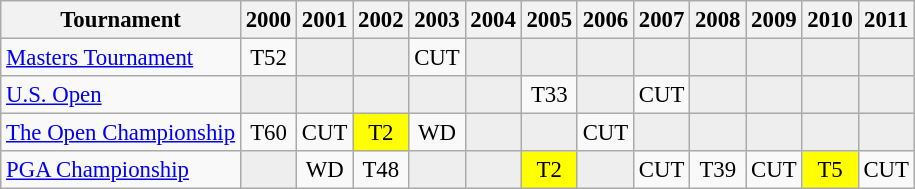<table class="wikitable" style="font-size:95%;text-align:center;">
<tr>
<th>Tournament</th>
<th>2000</th>
<th>2001</th>
<th>2002</th>
<th>2003</th>
<th>2004</th>
<th>2005</th>
<th>2006</th>
<th>2007</th>
<th>2008</th>
<th>2009</th>
<th>2010</th>
<th>2011</th>
</tr>
<tr>
<td align=left><a href='#'>Masters Tournament</a></td>
<td>T52</td>
<td style="background:#eeeeee;"></td>
<td style="background:#eeeeee;"></td>
<td>CUT</td>
<td style="background:#eeeeee;"></td>
<td style="background:#eeeeee;"></td>
<td style="background:#eeeeee;"></td>
<td style="background:#eeeeee;"></td>
<td style="background:#eeeeee;"></td>
<td style="background:#eeeeee;"></td>
<td style="background:#eeeeee;"></td>
<td style="background:#eeeeee;"></td>
</tr>
<tr>
<td align=left><a href='#'>U.S. Open</a></td>
<td style="background:#eeeeee;"></td>
<td style="background:#eeeeee;"></td>
<td style="background:#eeeeee;"></td>
<td style="background:#eeeeee;"></td>
<td style="background:#eeeeee;"></td>
<td>T33</td>
<td style="background:#eeeeee;"></td>
<td>CUT</td>
<td style="background:#eeeeee;"></td>
<td style="background:#eeeeee;"></td>
<td style="background:#eeeeee;"></td>
<td style="background:#eeeeee;"></td>
</tr>
<tr>
<td align=left><a href='#'>The Open Championship</a></td>
<td>T60</td>
<td>CUT</td>
<td style="background:yellow;">T2</td>
<td>WD</td>
<td style="background:#eeeeee;"></td>
<td style="background:#eeeeee;"></td>
<td>CUT</td>
<td style="background:#eeeeee;"></td>
<td style="background:#eeeeee;"></td>
<td style="background:#eeeeee;"></td>
<td style="background:#eeeeee;"></td>
<td style="background:#eeeeee;"></td>
</tr>
<tr>
<td align=left><a href='#'>PGA Championship</a></td>
<td style="background:#eeeeee;"></td>
<td>WD</td>
<td>T48</td>
<td style="background:#eeeeee;"></td>
<td style="background:#eeeeee;"></td>
<td style="background:yellow;">T2</td>
<td style="background:#eeeeee;"></td>
<td>CUT</td>
<td>T39</td>
<td>CUT</td>
<td style="background:yellow;">T5</td>
<td>CUT</td>
</tr>
</table>
